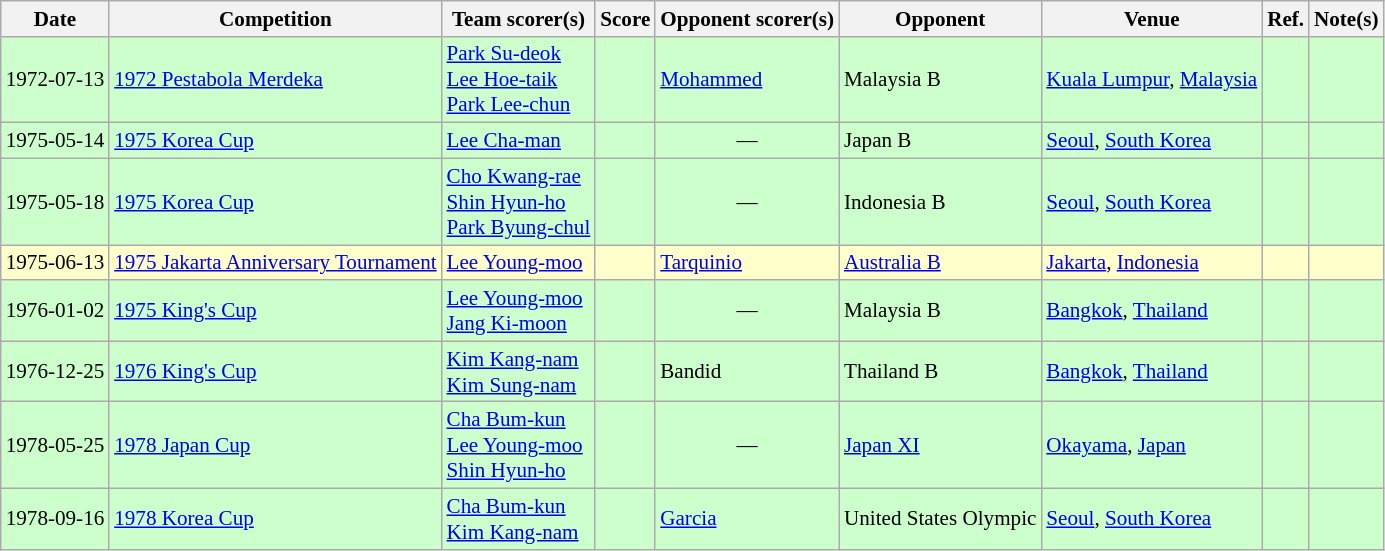<table class="wikitable" style="font-size:88%;">
<tr>
<th>Date</th>
<th>Competition</th>
<th>Team scorer(s)</th>
<th>Score</th>
<th>Opponent scorer(s)</th>
<th>Opponent</th>
<th>Venue</th>
<th>Ref.</th>
<th>Note(s)</th>
</tr>
<tr bgcolor="#ccffcc">
<td>1972-07-13</td>
<td><a href='#'>1972 Pestabola Merdeka</a></td>
<td><a href='#'>Park Su-deok</a> <br><a href='#'>Lee Hoe-taik</a> <br><a href='#'>Park Lee-chun</a> </td>
<td></td>
<td><a href='#'>Mohammed</a> </td>
<td> Malaysia B</td>
<td><a href='#'>Kuala Lumpur</a>, <a href='#'>Malaysia</a></td>
<td></td>
<td></td>
</tr>
<tr bgcolor="#ccffcc">
<td>1975-05-14</td>
<td><a href='#'>1975 Korea Cup</a></td>
<td><a href='#'>Lee Cha-man</a> </td>
<td></td>
<td align="center">—</td>
<td> Japan B</td>
<td><a href='#'>Seoul</a>, <a href='#'>South Korea</a></td>
<td></td>
<td></td>
</tr>
<tr bgcolor="#ccffcc">
<td>1975-05-18</td>
<td><a href='#'>1975 Korea Cup</a></td>
<td><a href='#'>Cho Kwang-rae</a> <br><a href='#'>Shin Hyun-ho</a> <br><a href='#'>Park Byung-chul</a> </td>
<td></td>
<td align="center">—</td>
<td> Indonesia B</td>
<td><a href='#'>Seoul</a>, <a href='#'>South Korea</a></td>
<td></td>
<td></td>
</tr>
<tr bgcolor="#ffffcc">
<td>1975-06-13</td>
<td><a href='#'>1975 Jakarta Anniversary Tournament</a></td>
<td><a href='#'>Lee Young-moo</a> </td>
<td></td>
<td><a href='#'>Tarquinio</a> </td>
<td> <a href='#'>Australia B</a></td>
<td><a href='#'>Jakarta</a>, <a href='#'>Indonesia</a></td>
<td></td>
<td></td>
</tr>
<tr bgcolor="#ccffcc">
<td>1976-01-02</td>
<td><a href='#'>1975 King's Cup</a></td>
<td><a href='#'>Lee Young-moo</a> <br><a href='#'>Jang Ki-moon</a> </td>
<td></td>
<td align="center">—</td>
<td> Malaysia B</td>
<td><a href='#'>Bangkok</a>, <a href='#'>Thailand</a></td>
<td></td>
<td></td>
</tr>
<tr bgcolor="#ccffcc">
<td>1976-12-25</td>
<td><a href='#'>1976 King's Cup</a></td>
<td><a href='#'>Kim Kang-nam</a> <br><a href='#'>Kim Sung-nam</a> </td>
<td></td>
<td>Bandid </td>
<td> Thailand B</td>
<td><a href='#'>Bangkok</a>, <a href='#'>Thailand</a></td>
<td></td>
<td></td>
</tr>
<tr bgcolor="#ccffcc">
<td>1978-05-25</td>
<td><a href='#'>1978 Japan Cup</a></td>
<td><a href='#'>Cha Bum-kun</a> <br><a href='#'>Lee Young-moo</a> <br><a href='#'>Shin Hyun-ho</a> </td>
<td></td>
<td align="center">—</td>
<td> <a href='#'>Japan XI</a></td>
<td><a href='#'>Okayama</a>, <a href='#'>Japan</a></td>
<td></td>
<td></td>
</tr>
<tr bgcolor="#ccffcc">
<td>1978-09-16</td>
<td><a href='#'>1978 Korea Cup</a></td>
<td><a href='#'>Cha Bum-kun</a> <br><a href='#'>Kim Kang-nam</a> </td>
<td></td>
<td><a href='#'>Garcia</a> </td>
<td> United States Olympic</td>
<td><a href='#'>Seoul</a>, <a href='#'>South Korea</a></td>
<td></td>
<td></td>
</tr>
</table>
